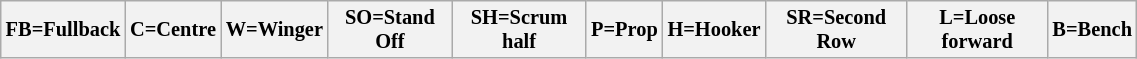<table class="wikitable"  style="font-size:85%; width:60%;">
<tr>
<th>FB=Fullback</th>
<th>C=Centre</th>
<th>W=Winger</th>
<th>SO=Stand Off</th>
<th>SH=Scrum half</th>
<th>P=Prop</th>
<th>H=Hooker</th>
<th>SR=Second Row</th>
<th>L=Loose forward</th>
<th>B=Bench</th>
</tr>
</table>
